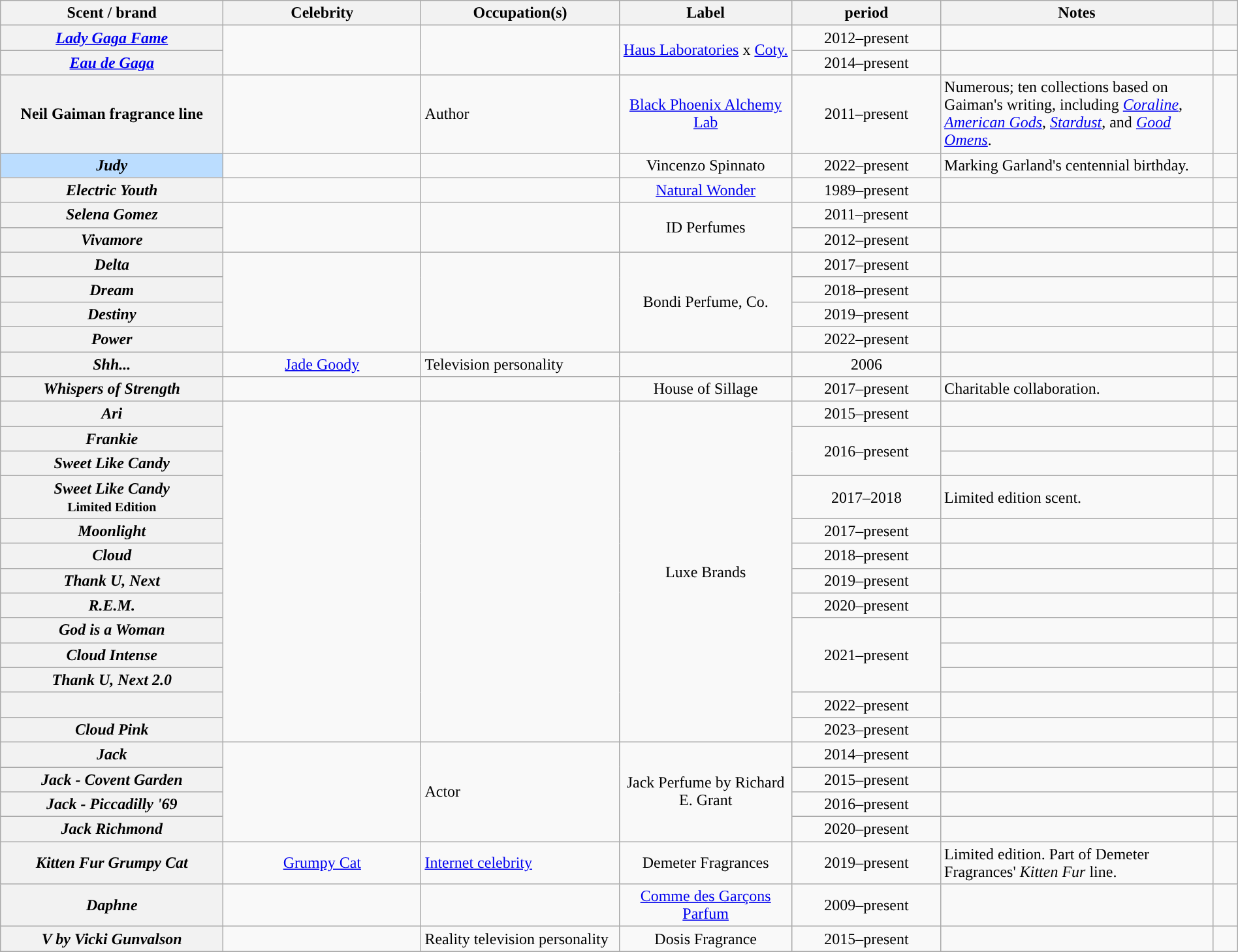<table class="wikitable sortable plainrowheaders" font-size:95%; style="text-align:center;" width="100%;">
<tr>
<th scope="col" width="18%">Scent / brand</th>
<th scope="col" width:"16%">Celebrity</th>
<th scope="col" width="16%">Occupation(s)</th>
<th scope="col" width="14%">Label</th>
<th scope="col" width="12%"> period</th>
<th scope="col" width="22%;" class="unsortable">Notes</th>
<th scope="col" width="2%;" class="unsortable"></th>
</tr>
<tr>
<th scope="row"><em><a href='#'>Lady Gaga Fame</a></em></th>
<td rowspan="2"></td>
<td rowspan="2"></td>
<td rowspan="2"><a href='#'>Haus Laboratories</a> x <a href='#'>Coty.</a></td>
<td>2012–present</td>
<td style="text-align:left;"></td>
<td></td>
</tr>
<tr>
<th scope="row"><em><a href='#'>Eau de Gaga</a></em></th>
<td>2014–present</td>
<td style="text-align:left;"></td>
<td></td>
</tr>
<tr>
<th scope="row">Neil Gaiman fragrance line</th>
<td></td>
<td style="text-align:left;">Author</td>
<td><a href='#'>Black Phoenix Alchemy Lab</a></td>
<td>2011–present</td>
<td style="text-align:left;">Numerous; ten collections based on Gaiman's writing, including <em><a href='#'>Coraline</a></em>, <em><a href='#'>American Gods</a></em>, <a href='#'><em>Stardust</em></a>, and <em><a href='#'>Good Omens</a></em>.</td>
<td></td>
</tr>
<tr>
<th style="background:#bdf;" scope="row"><em>Judy</em></th>
<td></td>
<td style="text-align:left;"></td>
<td>Vincenzo Spinnato</td>
<td>2022–present</td>
<td style="text-align:left;">Marking Garland's centennial birthday.</td>
<td></td>
</tr>
<tr>
<th scope="row"><em>Electric Youth</em></th>
<td></td>
<td style="text-align:left;"></td>
<td><a href='#'>Natural Wonder</a></td>
<td>1989–present</td>
<td style="text-align:left;"></td>
<td></td>
</tr>
<tr>
<th scope="row"><em>Selena Gomez</em></th>
<td rowspan="2"></td>
<td rowspan="2" style="text-align:left;"></td>
<td rowspan="2">ID Perfumes</td>
<td>2011–present</td>
<td style="text-align:left;"></td>
<td></td>
</tr>
<tr>
<th scope="row"><em>Vivamore</em></th>
<td>2012–present</td>
<td style="text-align:left;"></td>
<td></td>
</tr>
<tr>
<th scope="row"><em>Delta</em></th>
<td rowspan="4"></td>
<td rowspan="4" style="text-align:left;"></td>
<td rowspan="4">Bondi Perfume, Co.</td>
<td>2017–present</td>
<td style="text-align:left;"></td>
<td></td>
</tr>
<tr>
<th scope="row"><em>Dream</em></th>
<td>2018–present</td>
<td style="text-align:left;"></td>
<td></td>
</tr>
<tr>
<th scope="row"><em>Destiny</em></th>
<td>2019–present</td>
<td style="text-align:left;"></td>
<td></td>
</tr>
<tr>
<th scope="row"><em>Power</em></th>
<td>2022–present</td>
<td style="text-align:left;"></td>
<td></td>
</tr>
<tr>
<th scope="row"><em>Shh...</em></th>
<td><a href='#'>Jade Goody</a></td>
<td style="text-align:left;">Television personality</td>
<td></td>
<td>2006</td>
<td></td>
<td style="text-align:left;"></td>
</tr>
<tr>
<th scope="row"><em>Whispers of Strength</em></th>
<td></td>
<td style="text-align:left;"></td>
<td>House of Sillage</td>
<td>2017–present</td>
<td style="text-align:left;">Charitable collaboration.</td>
<td></td>
</tr>
<tr>
<th scope="row"><em>Ari</em></th>
<td rowspan="13"></td>
<td rowspan="13" style="text-align:left;"></td>
<td rowspan="13">Luxe Brands</td>
<td>2015–present</td>
<td style="text-align:left;"></td>
<td></td>
</tr>
<tr>
<th scope="row"><em>Frankie</em></th>
<td rowspan="2">2016–present</td>
<td style="text-align:left;"></td>
<td></td>
</tr>
<tr>
<th scope="row"><em>Sweet Like Candy</em></th>
<td style="text-align:left;"></td>
<td></td>
</tr>
<tr>
<th scope="row"><em>Sweet Like Candy</em><br><small>Limited Edition</small></th>
<td>2017–2018</td>
<td style="text-align:left;">Limited edition scent.</td>
<td></td>
</tr>
<tr>
<th scope="row"><em>Moonlight</em></th>
<td>2017–present</td>
<td style="text-align:left;"></td>
<td></td>
</tr>
<tr>
<th scope="row"><em>Cloud</em></th>
<td>2018–present</td>
<td style="text-align:left;"></td>
<td></td>
</tr>
<tr>
<th scope="row"><em>Thank U, Next</em></th>
<td>2019–present</td>
<td style="text-align:left;"></td>
<td></td>
</tr>
<tr>
<th scope="row"><em>R.E.M.</em></th>
<td>2020–present</td>
<td style="text-align:left;"></td>
<td></td>
</tr>
<tr>
<th scope="row"><em>God is a Woman</em></th>
<td rowspan="3">2021–present</td>
<td style="text-align:left;"></td>
<td></td>
</tr>
<tr>
<th scope="row"><em>Cloud Intense</em></th>
<td style="text-align:left;"></td>
<td></td>
</tr>
<tr>
<th scope="row"><em>Thank U, Next 2.0</em></th>
<td style="text-align:left;"></td>
<td></td>
</tr>
<tr>
<th scope="row"></th>
<td>2022–present</td>
<td style="text-align:left;"></td>
<td></td>
</tr>
<tr>
<th scope="row"><em>Cloud Pink</em></th>
<td>2023–present</td>
<td style="text-align:left;"></td>
<td></td>
</tr>
<tr>
<th scope="row"><em>Jack</em></th>
<td rowspan="4"></td>
<td rowspan="4" style="text-align:left;">Actor</td>
<td rowspan="4">Jack Perfume by Richard E. Grant</td>
<td>2014–present</td>
<td style="text-align:left;"></td>
<td></td>
</tr>
<tr>
<th scope="row"><em>Jack - Covent Garden</em></th>
<td>2015–present</td>
<td style="text-align:left;"></td>
<td></td>
</tr>
<tr>
<th scope="row"><em>Jack - Piccadilly '69</em></th>
<td>2016–present</td>
<td style="text-align:left;"></td>
<td></td>
</tr>
<tr>
<th scope="row"><em>Jack Richmond</em></th>
<td>2020–present</td>
<td style="text-align:left;"></td>
<td></td>
</tr>
<tr>
<th scope="row"><em>Kitten Fur Grumpy Cat</em></th>
<td><a href='#'>Grumpy Cat</a></td>
<td style="text-align:left;"><a href='#'>Internet celebrity</a></td>
<td>Demeter Fragrances</td>
<td>2019–present</td>
<td style="text-align:left;">Limited edition. Part of Demeter Fragrances' <em>Kitten Fur</em> line.</td>
<td></td>
</tr>
<tr>
<th scope="row"><em>Daphne</em></th>
<td></td>
<td style="text-align:left;"></td>
<td><a href='#'>Comme des Garçons Parfum</a></td>
<td>2009–present</td>
<td style="text-align:left;"></td>
<td></td>
</tr>
<tr>
<th scope="row"><em>V by Vicki Gunvalson</em></th>
<td></td>
<td style="text-align:left;">Reality television personality</td>
<td>Dosis Fragrance</td>
<td>2015–present</td>
<td style="text-align:left;"></td>
<td></td>
</tr>
<tr>
</tr>
</table>
